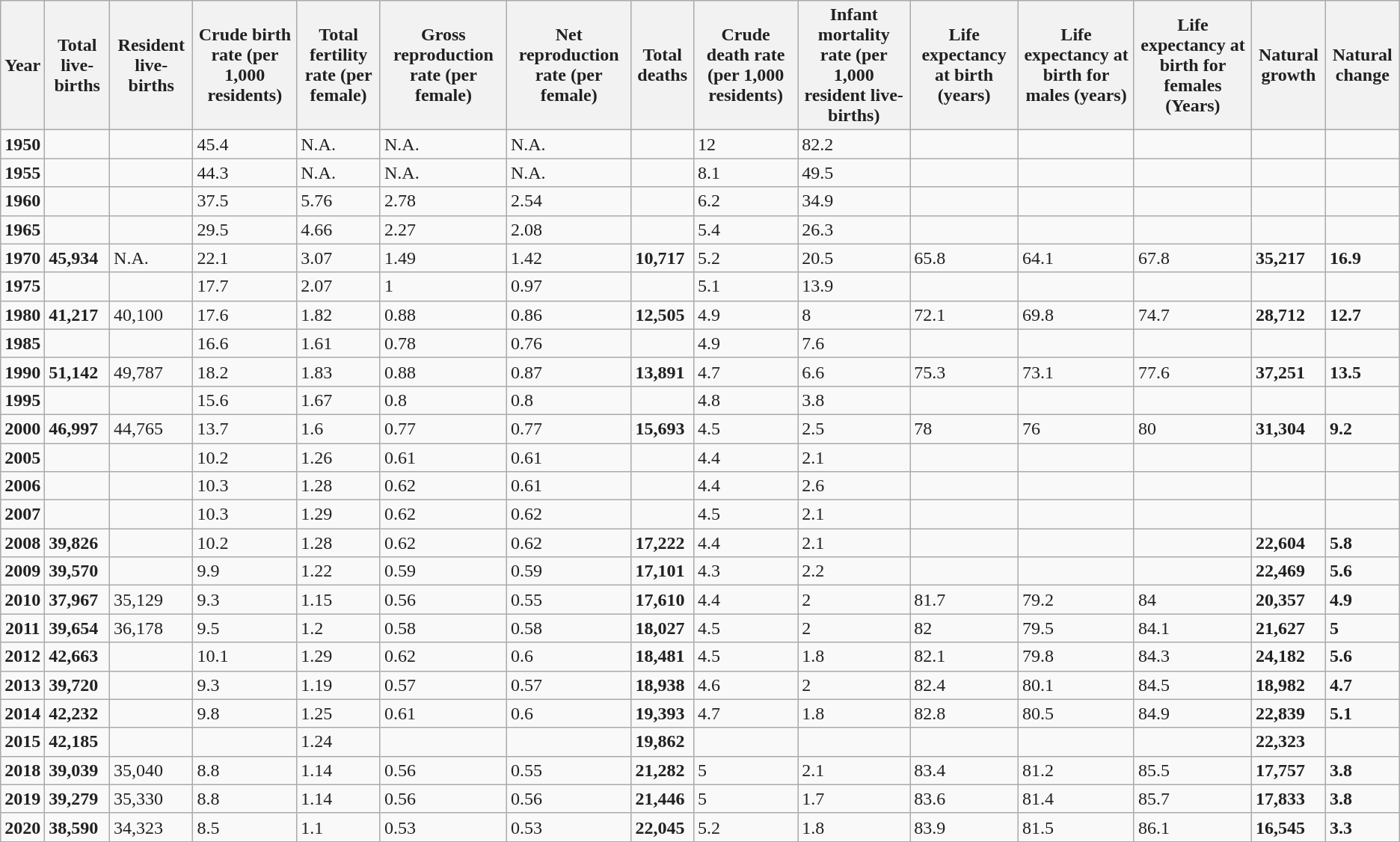<table class="wikitable" style="vertical-align:middle; color:#202122;">
<tr>
<th style="text-align:center; font-weight:bold;">Year</th>
<th style="font-weight:bold;">Total live-births</th>
<th>Resident live-births</th>
<th>Crude birth rate (per 1,000 residents)</th>
<th>Total fertility rate (per female)</th>
<th>Gross reproduction rate (per female)</th>
<th>Net reproduction rate (per female)</th>
<th style="font-weight:bold;">Total deaths</th>
<th>Crude death rate (per 1,000 residents)</th>
<th>Infant mortality rate (per 1,000   resident live-births)</th>
<th>Life expectancy at birth (years)</th>
<th>Life expectancy at birth for males   (years)</th>
<th>Life expectancy at birth for females   (Years)</th>
<th style="font-weight:bold;">Natural growth</th>
<th style="font-weight:bold;">Natural change</th>
</tr>
<tr>
<td style="text-align:center; font-weight:bold;">1950</td>
<td></td>
<td></td>
<td>45.4</td>
<td>N.A.</td>
<td>N.A.</td>
<td>N.A.</td>
<td></td>
<td>12</td>
<td>82.2</td>
<td></td>
<td></td>
<td></td>
<td></td>
<td></td>
</tr>
<tr>
<td style="text-align:center; font-weight:bold;">1955</td>
<td></td>
<td></td>
<td>44.3</td>
<td>N.A.</td>
<td>N.A.</td>
<td>N.A.</td>
<td></td>
<td>8.1</td>
<td>49.5</td>
<td></td>
<td></td>
<td></td>
<td></td>
<td></td>
</tr>
<tr>
<td style="text-align:center; font-weight:bold;">1960</td>
<td></td>
<td></td>
<td>37.5</td>
<td>5.76</td>
<td>2.78</td>
<td>2.54</td>
<td></td>
<td>6.2</td>
<td>34.9</td>
<td></td>
<td></td>
<td></td>
<td></td>
<td></td>
</tr>
<tr>
<td style="text-align:center; font-weight:bold;">1965</td>
<td style="font-weight:bold;"></td>
<td></td>
<td>29.5</td>
<td>4.66</td>
<td>2.27</td>
<td>2.08</td>
<td style="font-weight:bold;"></td>
<td>5.4</td>
<td>26.3</td>
<td></td>
<td></td>
<td></td>
<td style="font-weight:bold;"></td>
<td style="font-weight:bold;"></td>
</tr>
<tr>
<td style="text-align:center; font-weight:bold;">1970</td>
<td style="font-weight:bold;">45,934</td>
<td>N.A.</td>
<td>22.1</td>
<td>3.07</td>
<td>1.49</td>
<td>1.42</td>
<td style="font-weight:bold;">10,717</td>
<td>5.2</td>
<td>20.5</td>
<td>65.8</td>
<td>64.1</td>
<td>67.8</td>
<td style="font-weight:bold;">35,217</td>
<td style="font-weight:bold;">16.9</td>
</tr>
<tr>
<td style="text-align:center; font-weight:bold;">1975</td>
<td style="font-weight:bold;"></td>
<td></td>
<td>17.7</td>
<td>2.07</td>
<td>1</td>
<td>0.97</td>
<td style="font-weight:bold;"></td>
<td>5.1</td>
<td>13.9</td>
<td></td>
<td></td>
<td></td>
<td style="font-weight:bold;"></td>
<td style="font-weight:bold;"></td>
</tr>
<tr>
<td style="text-align:center; font-weight:bold;">1980</td>
<td style="font-weight:bold;">41,217</td>
<td>40,100</td>
<td>17.6</td>
<td>1.82</td>
<td>0.88</td>
<td>0.86</td>
<td style="font-weight:bold;">12,505</td>
<td>4.9</td>
<td>8</td>
<td>72.1</td>
<td>69.8</td>
<td>74.7</td>
<td style="font-weight:bold;">28,712</td>
<td style="font-weight:bold;">12.7</td>
</tr>
<tr>
<td style="text-align:center; font-weight:bold;">1985</td>
<td style="font-weight:bold;"></td>
<td></td>
<td>16.6</td>
<td>1.61</td>
<td>0.78</td>
<td>0.76</td>
<td style="font-weight:bold;"></td>
<td>4.9</td>
<td>7.6</td>
<td></td>
<td></td>
<td></td>
<td style="font-weight:bold;"></td>
<td style="font-weight:bold;"></td>
</tr>
<tr>
<td style="text-align:center; font-weight:bold;">1990</td>
<td style="font-weight:bold;">51,142</td>
<td>49,787</td>
<td>18.2</td>
<td>1.83</td>
<td>0.88</td>
<td>0.87</td>
<td style="font-weight:bold;">13,891</td>
<td>4.7</td>
<td>6.6</td>
<td>75.3</td>
<td>73.1</td>
<td>77.6</td>
<td style="font-weight:bold;">37,251</td>
<td style="font-weight:bold;">13.5</td>
</tr>
<tr>
<td style="text-align:center; font-weight:bold;">1995</td>
<td style="font-weight:bold;"></td>
<td></td>
<td>15.6</td>
<td>1.67</td>
<td>0.8</td>
<td>0.8</td>
<td style="font-weight:bold;"></td>
<td>4.8</td>
<td>3.8</td>
<td></td>
<td></td>
<td></td>
<td style="font-weight:bold;"></td>
<td style="font-weight:bold;"></td>
</tr>
<tr>
<td style="text-align:center; font-weight:bold;">2000</td>
<td style="font-weight:bold;">46,997</td>
<td>44,765</td>
<td>13.7</td>
<td>1.6</td>
<td>0.77</td>
<td>0.77</td>
<td style="font-weight:bold;">15,693</td>
<td>4.5</td>
<td>2.5</td>
<td>78</td>
<td>76</td>
<td>80</td>
<td style="font-weight:bold;">31,304</td>
<td style="font-weight:bold;">9.2</td>
</tr>
<tr>
<td style="text-align:center; font-weight:bold;">2005</td>
<td></td>
<td></td>
<td>10.2</td>
<td>1.26</td>
<td>0.61</td>
<td>0.61</td>
<td></td>
<td>4.4</td>
<td>2.1</td>
<td></td>
<td></td>
<td></td>
<td></td>
<td></td>
</tr>
<tr>
<td style="text-align:center; font-weight:bold;">2006</td>
<td></td>
<td></td>
<td>10.3</td>
<td>1.28</td>
<td>0.62</td>
<td>0.61</td>
<td></td>
<td>4.4</td>
<td>2.6</td>
<td></td>
<td></td>
<td></td>
<td></td>
<td></td>
</tr>
<tr>
<td style="text-align:center; font-weight:bold;">2007</td>
<td style="font-weight:bold;"></td>
<td></td>
<td>10.3</td>
<td>1.29</td>
<td>0.62</td>
<td>0.62</td>
<td style="font-weight:bold;"></td>
<td>4.5</td>
<td>2.1</td>
<td></td>
<td></td>
<td></td>
<td style="font-weight:bold;"></td>
<td style="font-weight:bold;"></td>
</tr>
<tr>
<td style="text-align:center; font-weight:bold;">2008</td>
<td style="font-weight:bold;">39,826</td>
<td></td>
<td>10.2</td>
<td>1.28</td>
<td>0.62</td>
<td>0.62</td>
<td style="font-weight:bold;">17,222</td>
<td>4.4</td>
<td>2.1</td>
<td></td>
<td></td>
<td></td>
<td style="font-weight:bold;">22,604</td>
<td style="font-weight:bold;">5.8</td>
</tr>
<tr>
<td style="text-align:center; font-weight:bold;">2009</td>
<td style="font-weight:bold;">39,570</td>
<td></td>
<td>9.9</td>
<td>1.22</td>
<td>0.59</td>
<td>0.59</td>
<td style="font-weight:bold;">17,101</td>
<td>4.3</td>
<td>2.2</td>
<td></td>
<td></td>
<td></td>
<td style="font-weight:bold;">22,469</td>
<td style="font-weight:bold;">5.6</td>
</tr>
<tr>
<td style="text-align:center; font-weight:bold;">2010</td>
<td style="font-weight:bold;">37,967</td>
<td>35,129</td>
<td>9.3</td>
<td>1.15</td>
<td>0.56</td>
<td>0.55</td>
<td style="font-weight:bold;">17,610</td>
<td>4.4</td>
<td>2</td>
<td>81.7</td>
<td>79.2</td>
<td>84</td>
<td style="font-weight:bold;">20,357</td>
<td style="font-weight:bold;">4.9</td>
</tr>
<tr>
<td style="text-align:center; font-weight:bold;">2011</td>
<td style="font-weight:bold;">39,654</td>
<td>36,178</td>
<td>9.5</td>
<td>1.2</td>
<td>0.58</td>
<td>0.58</td>
<td style="font-weight:bold;">18,027</td>
<td>4.5</td>
<td>2</td>
<td>82</td>
<td>79.5</td>
<td>84.1</td>
<td style="font-weight:bold;">21,627</td>
<td style="font-weight:bold;">5</td>
</tr>
<tr>
<td style="text-align:center; font-weight:bold;">2012</td>
<td style="font-weight:bold;">42,663</td>
<td></td>
<td>10.1</td>
<td>1.29</td>
<td>0.62</td>
<td>0.6</td>
<td style="font-weight:bold;">18,481</td>
<td>4.5</td>
<td>1.8</td>
<td>82.1</td>
<td>79.8</td>
<td>84.3</td>
<td style="font-weight:bold;">24,182</td>
<td style="font-weight:bold;">5.6</td>
</tr>
<tr>
<td style="text-align:center; font-weight:bold;">2013</td>
<td style="font-weight:bold;">39,720</td>
<td></td>
<td>9.3</td>
<td>1.19</td>
<td>0.57</td>
<td>0.57</td>
<td style="font-weight:bold;">18,938</td>
<td>4.6</td>
<td>2</td>
<td>82.4</td>
<td>80.1</td>
<td>84.5</td>
<td style="font-weight:bold;">18,982</td>
<td style="font-weight:bold;">4.7</td>
</tr>
<tr>
<td style="text-align:center; font-weight:bold;">2014</td>
<td style="font-weight:bold;">42,232</td>
<td></td>
<td>9.8</td>
<td>1.25</td>
<td>0.61</td>
<td>0.6</td>
<td style="font-weight:bold;">19,393</td>
<td>4.7</td>
<td>1.8</td>
<td>82.8</td>
<td>80.5</td>
<td>84.9</td>
<td style="font-weight:bold;">22,839</td>
<td style="font-weight:bold;">5.1</td>
</tr>
<tr>
<td style="text-align:center; font-weight:bold;">2015</td>
<td style="font-weight:bold;">42,185</td>
<td></td>
<td></td>
<td>1.24</td>
<td></td>
<td></td>
<td style="font-weight:bold;">19,862</td>
<td></td>
<td></td>
<td></td>
<td></td>
<td></td>
<td style="font-weight:bold;">22,323</td>
<td style="font-weight:bold;"></td>
</tr>
<tr>
<td style="text-align:center; font-weight:bold;">2018</td>
<td style="font-weight:bold;">39,039</td>
<td>35,040</td>
<td>8.8</td>
<td>1.14</td>
<td>0.56</td>
<td>0.55</td>
<td style="font-weight:bold;">21,282</td>
<td>5</td>
<td>2.1</td>
<td>83.4</td>
<td>81.2</td>
<td>85.5</td>
<td style="font-weight:bold;">17,757</td>
<td style="font-weight:bold;">3.8</td>
</tr>
<tr>
<td style="text-align:center; font-weight:bold;">2019</td>
<td style="font-weight:bold;">39,279</td>
<td>35,330</td>
<td>8.8</td>
<td>1.14</td>
<td>0.56</td>
<td>0.56</td>
<td style="font-weight:bold;">21,446</td>
<td>5</td>
<td>1.7</td>
<td>83.6</td>
<td>81.4</td>
<td>85.7</td>
<td style="font-weight:bold;">17,833</td>
<td style="font-weight:bold;">3.8</td>
</tr>
<tr>
<td style="text-align:center; font-weight:bold;">2020</td>
<td style="font-weight:bold;">38,590</td>
<td>34,323</td>
<td>8.5</td>
<td>1.1</td>
<td>0.53</td>
<td>0.53</td>
<td style="font-weight:bold;">22,045</td>
<td>5.2</td>
<td>1.8</td>
<td>83.9</td>
<td>81.5</td>
<td>86.1</td>
<td style="font-weight:bold;">16,545</td>
<td style="font-weight:bold;">3.3</td>
</tr>
</table>
